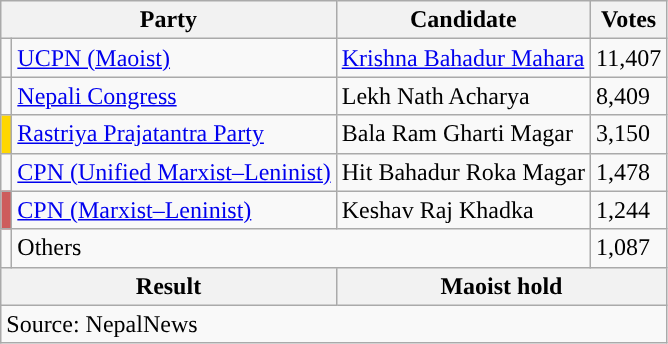<table class="wikitable">
<tr>
<th colspan="2">Party</th>
<th>Candidate</th>
<th>Votes</th>
</tr>
<tr>
<td style="background-color:"></td>
<td><a href='#'>UCPN (Maoist)</a></td>
<td><a href='#'>Krishna Bahadur Mahara</a></td>
<td>11,407</td>
</tr>
<tr>
<td style="background-color:"></td>
<td><a href='#'>Nepali Congress</a></td>
<td>Lekh Nath Acharya</td>
<td>8,409</td>
</tr>
<tr>
<td style="background-color:gold"></td>
<td><a href='#'>Rastriya Prajatantra Party</a></td>
<td>Bala Ram Gharti Magar</td>
<td>3,150</td>
</tr>
<tr>
<td style="background-color:"></td>
<td><a href='#'>CPN (Unified Marxist–Leninist)</a></td>
<td>Hit Bahadur Roka Magar</td>
<td>1,478</td>
</tr>
<tr>
<td style="background-color:indianred"></td>
<td><a href='#'>CPN (Marxist–Leninist)</a></td>
<td>Keshav Raj Khadka</td>
<td>1,244</td>
</tr>
<tr>
<td></td>
<td colspan="2">Others</td>
<td>1,087</td>
</tr>
<tr>
<th colspan="2">Result</th>
<th colspan="2">Maoist hold</th>
</tr>
<tr>
<td colspan="4">Source: NepalNews</td>
</tr>
</table>
